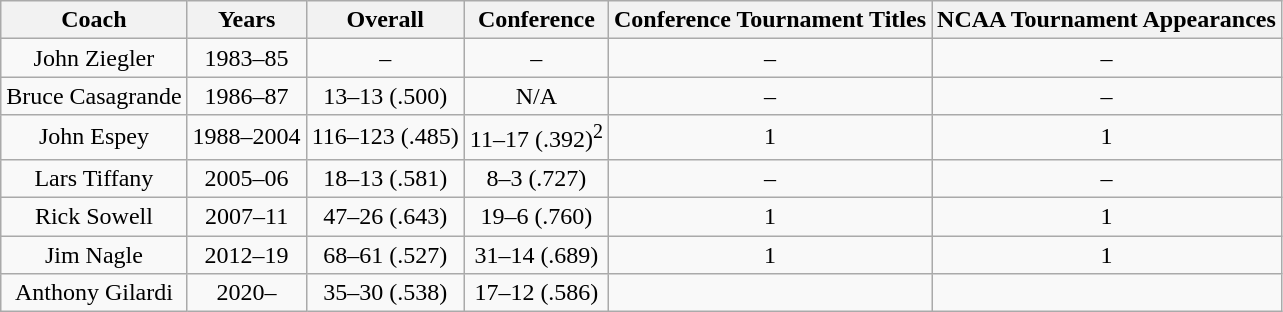<table class="wikitable"  style="text-align:center">
<tr>
<th>Coach</th>
<th>Years</th>
<th>Overall</th>
<th>Conference</th>
<th>Conference Tournament Titles</th>
<th>NCAA Tournament Appearances</th>
</tr>
<tr>
<td>John Ziegler</td>
<td>1983–85</td>
<td>–</td>
<td>–</td>
<td>–</td>
<td>–</td>
</tr>
<tr>
<td>Bruce Casagrande</td>
<td>1986–87</td>
<td>13–13 (.500)</td>
<td>N/A</td>
<td>–</td>
<td>–</td>
</tr>
<tr>
<td>John Espey</td>
<td>1988–2004</td>
<td>116–123 (.485)</td>
<td>11–17 (.392)<sup>2</sup></td>
<td>1</td>
<td>1</td>
</tr>
<tr>
<td>Lars Tiffany</td>
<td>2005–06</td>
<td>18–13 (.581)</td>
<td>8–3 (.727)</td>
<td>–</td>
<td>–</td>
</tr>
<tr>
<td>Rick Sowell</td>
<td>2007–11</td>
<td>47–26 (.643)</td>
<td>19–6 (.760)</td>
<td>1</td>
<td>1</td>
</tr>
<tr>
<td>Jim Nagle</td>
<td>2012–19</td>
<td>68–61 (.527)</td>
<td>31–14 (.689)</td>
<td>1</td>
<td>1</td>
</tr>
<tr>
<td>Anthony Gilardi</td>
<td>2020–</td>
<td>35–30 (.538)</td>
<td>17–12 (.586)</td>
<td></td>
<td></td>
</tr>
</table>
